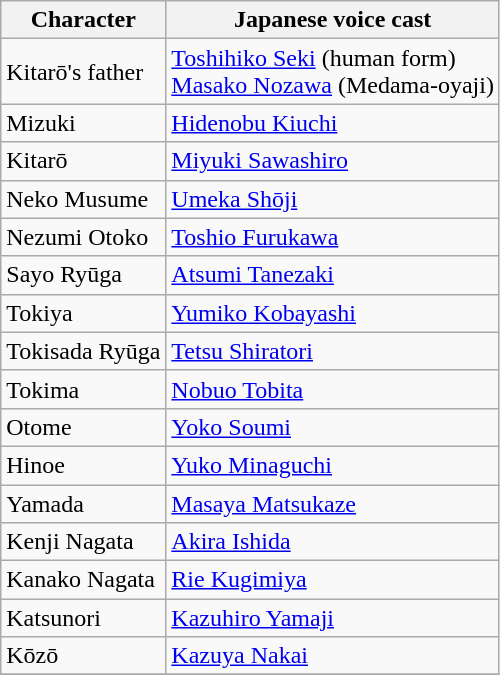<table class="wikitable">
<tr>
<th>Character</th>
<th>Japanese voice cast</th>
</tr>
<tr>
<td>Kitarō's father</td>
<td><a href='#'>Toshihiko Seki</a> (human form)<br><a href='#'>Masako Nozawa</a> (Medama-oyaji)</td>
</tr>
<tr>
<td>Mizuki</td>
<td><a href='#'>Hidenobu Kiuchi</a></td>
</tr>
<tr>
<td>Kitarō</td>
<td><a href='#'>Miyuki Sawashiro</a></td>
</tr>
<tr>
<td>Neko Musume</td>
<td><a href='#'>Umeka Shōji</a></td>
</tr>
<tr>
<td>Nezumi Otoko</td>
<td><a href='#'>Toshio Furukawa</a></td>
</tr>
<tr>
<td>Sayo Ryūga</td>
<td><a href='#'>Atsumi Tanezaki</a></td>
</tr>
<tr>
<td>Tokiya</td>
<td><a href='#'>Yumiko Kobayashi</a></td>
</tr>
<tr>
<td>Tokisada Ryūga</td>
<td><a href='#'>Tetsu Shiratori</a></td>
</tr>
<tr>
<td>Tokima</td>
<td><a href='#'>Nobuo Tobita</a></td>
</tr>
<tr>
<td>Otome</td>
<td><a href='#'>Yoko Soumi</a></td>
</tr>
<tr>
<td>Hinoe</td>
<td><a href='#'>Yuko Minaguchi</a></td>
</tr>
<tr>
<td>Yamada</td>
<td><a href='#'>Masaya Matsukaze</a></td>
</tr>
<tr>
<td>Kenji Nagata</td>
<td><a href='#'>Akira Ishida</a></td>
</tr>
<tr>
<td>Kanako Nagata</td>
<td><a href='#'>Rie Kugimiya</a></td>
</tr>
<tr>
<td>Katsunori</td>
<td><a href='#'>Kazuhiro Yamaji</a></td>
</tr>
<tr>
<td>Kōzō</td>
<td><a href='#'>Kazuya Nakai</a></td>
</tr>
<tr>
</tr>
</table>
